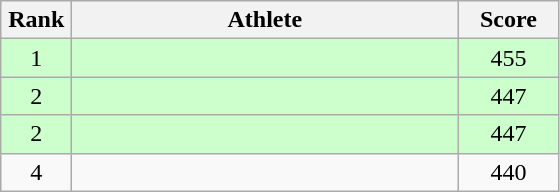<table class=wikitable style="text-align:center">
<tr>
<th width=40>Rank</th>
<th width=250>Athlete</th>
<th width=60>Score</th>
</tr>
<tr bgcolor="ccffcc">
<td>1</td>
<td align=left></td>
<td>455</td>
</tr>
<tr bgcolor="ccffcc">
<td>2</td>
<td align=left></td>
<td>447</td>
</tr>
<tr bgcolor="ccffcc">
<td>2</td>
<td align=left></td>
<td>447</td>
</tr>
<tr>
<td>4</td>
<td align=left></td>
<td>440</td>
</tr>
</table>
